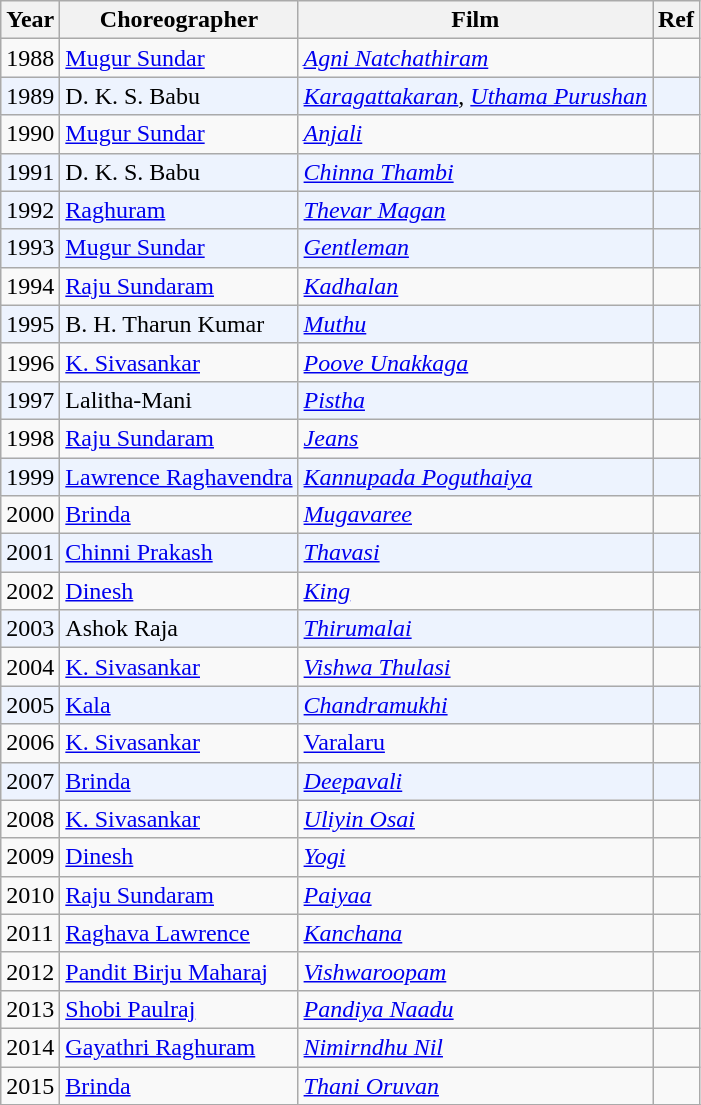<table class="wikitable sortable">
<tr>
<th>Year</th>
<th>Choreographer</th>
<th>Film</th>
<th>Ref</th>
</tr>
<tr>
<td>1988</td>
<td><a href='#'>Mugur Sundar</a></td>
<td><em><a href='#'>Agni Natchathiram</a></em></td>
<td></td>
</tr>
<tr bgcolor=#edf3fe>
<td>1989</td>
<td>D. K. S. Babu</td>
<td><em><a href='#'>Karagattakaran</a></em>, <em><a href='#'>Uthama Purushan</a></em></td>
<td></td>
</tr>
<tr>
<td>1990</td>
<td><a href='#'>Mugur Sundar</a></td>
<td><em><a href='#'>Anjali</a></em></td>
<td></td>
</tr>
<tr bgcolor=#edf3fe>
<td>1991</td>
<td>D. K. S. Babu</td>
<td><em><a href='#'>Chinna Thambi</a></em></td>
<td></td>
</tr>
<tr bgcolor=#edf3fe>
<td>1992</td>
<td><a href='#'>Raghuram</a></td>
<td><em><a href='#'>Thevar Magan</a></em></td>
<td></td>
</tr>
<tr bgcolor=#edf3fe>
<td>1993</td>
<td><a href='#'>Mugur Sundar</a></td>
<td><em><a href='#'>Gentleman</a></em></td>
<td></td>
</tr>
<tr>
<td>1994</td>
<td><a href='#'>Raju Sundaram</a></td>
<td><em><a href='#'>Kadhalan</a></em></td>
<td></td>
</tr>
<tr bgcolor=#edf3fe>
<td>1995</td>
<td>B. H. Tharun Kumar</td>
<td><em><a href='#'>Muthu</a></em></td>
<td></td>
</tr>
<tr>
<td>1996</td>
<td><a href='#'>K. Sivasankar</a></td>
<td><em><a href='#'>Poove Unakkaga</a></em></td>
<td></td>
</tr>
<tr bgcolor=#edf3fe>
<td>1997</td>
<td>Lalitha-Mani</td>
<td><em><a href='#'>Pistha</a></em></td>
<td></td>
</tr>
<tr>
<td>1998</td>
<td><a href='#'>Raju Sundaram</a></td>
<td><em><a href='#'>Jeans</a></em></td>
<td></td>
</tr>
<tr bgcolor=#edf3fe>
<td>1999</td>
<td><a href='#'>Lawrence Raghavendra</a></td>
<td><em><a href='#'>Kannupada Poguthaiya</a></em></td>
<td></td>
</tr>
<tr>
<td>2000</td>
<td><a href='#'>Brinda</a></td>
<td><em><a href='#'>Mugavaree</a></em></td>
<td></td>
</tr>
<tr bgcolor=#edf3fe>
<td>2001</td>
<td><a href='#'>Chinni Prakash</a></td>
<td><em><a href='#'>Thavasi</a></em></td>
<td></td>
</tr>
<tr>
<td>2002</td>
<td><a href='#'>Dinesh</a></td>
<td><em><a href='#'>King</a></em></td>
<td></td>
</tr>
<tr bgcolor=#edf3fe>
<td>2003</td>
<td>Ashok Raja</td>
<td><em><a href='#'>Thirumalai</a></em></td>
<td></td>
</tr>
<tr>
<td>2004</td>
<td><a href='#'>K. Sivasankar</a></td>
<td><em><a href='#'>Vishwa Thulasi</a></em></td>
<td></td>
</tr>
<tr bgcolor=#edf3fe>
<td>2005</td>
<td><a href='#'>Kala</a></td>
<td><em><a href='#'>Chandramukhi</a></em></td>
<td></td>
</tr>
<tr>
<td>2006</td>
<td><a href='#'>K. Sivasankar</a></td>
<td><a href='#'>Varalaru</a></td>
<td></td>
</tr>
<tr bgcolor=#edf3fe>
<td>2007</td>
<td><a href='#'>Brinda</a></td>
<td><em><a href='#'>Deepavali</a></em></td>
<td></td>
</tr>
<tr>
<td>2008</td>
<td><a href='#'>K. Sivasankar</a></td>
<td><em><a href='#'>Uliyin Osai</a></em></td>
<td></td>
</tr>
<tr>
<td>2009</td>
<td><a href='#'>Dinesh</a></td>
<td><em><a href='#'>Yogi</a></em></td>
<td></td>
</tr>
<tr>
<td>2010</td>
<td><a href='#'>Raju Sundaram</a></td>
<td><em><a href='#'>Paiyaa</a></em></td>
<td></td>
</tr>
<tr>
<td>2011</td>
<td><a href='#'>Raghava Lawrence</a></td>
<td><em><a href='#'>Kanchana</a></em></td>
<td></td>
</tr>
<tr>
<td>2012</td>
<td><a href='#'>Pandit Birju Maharaj</a></td>
<td><em><a href='#'>Vishwaroopam</a></em></td>
<td></td>
</tr>
<tr>
<td>2013</td>
<td><a href='#'>Shobi Paulraj</a></td>
<td><em><a href='#'>Pandiya Naadu</a></em></td>
<td></td>
</tr>
<tr>
<td>2014</td>
<td><a href='#'>Gayathri Raghuram</a></td>
<td><em><a href='#'>Nimirndhu Nil</a></em></td>
<td></td>
</tr>
<tr>
<td>2015</td>
<td><a href='#'>Brinda</a></td>
<td><em><a href='#'>Thani Oruvan</a></em></td>
<td></td>
</tr>
<tr>
</tr>
</table>
